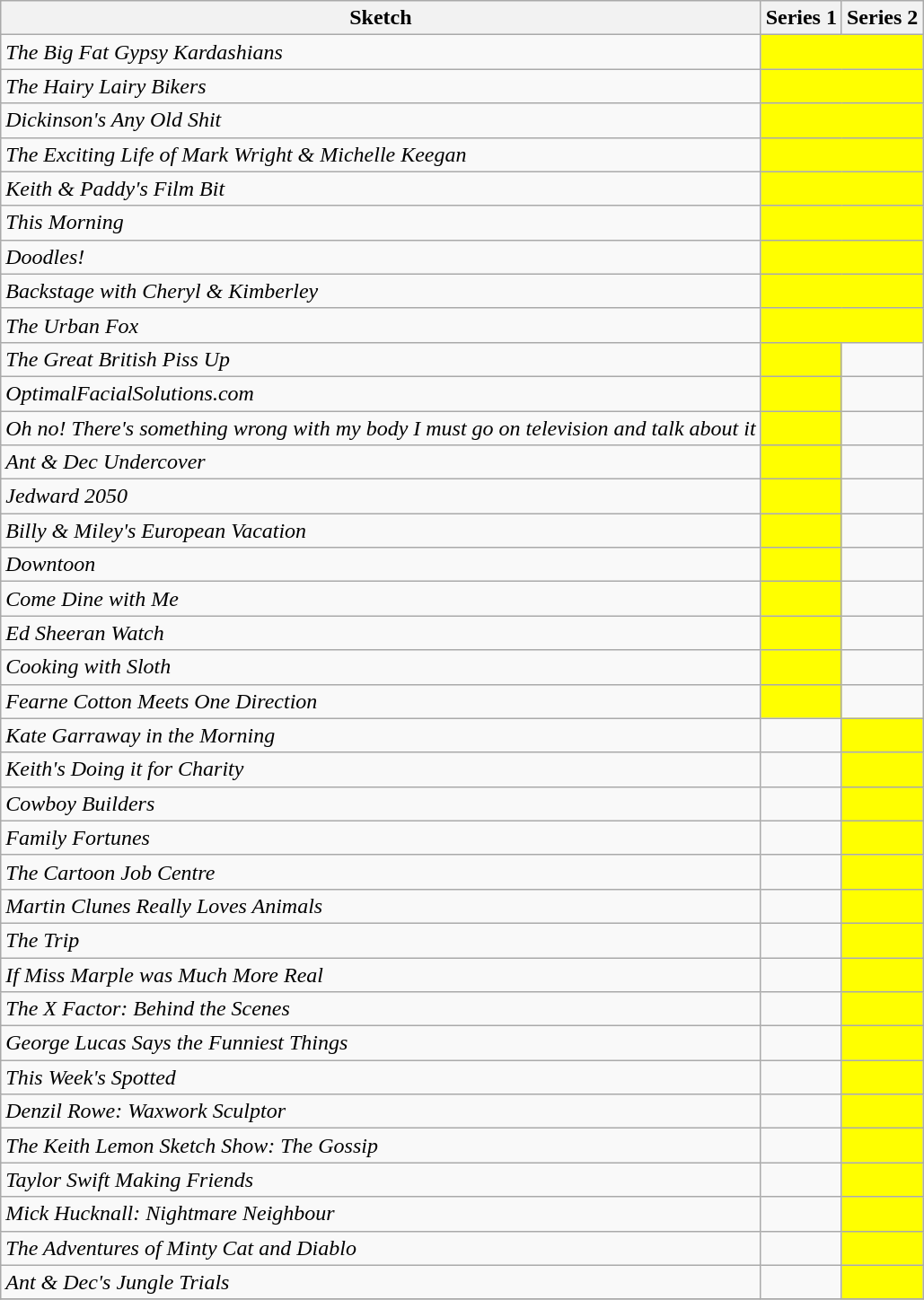<table class="wikitable">
<tr>
<th>Sketch</th>
<th>Series 1</th>
<th>Series 2</th>
</tr>
<tr>
<td><em>The Big Fat Gypsy Kardashians</em></td>
<td colspan=2 style="text-align:center; background:yellow;"></td>
</tr>
<tr>
<td><em>The Hairy Lairy Bikers</em></td>
<td colspan=2 style="text-align:center; background:yellow;"></td>
</tr>
<tr>
<td><em>Dickinson's Any Old Shit</em></td>
<td colspan=2 style="text-align:center; background:yellow;"></td>
</tr>
<tr>
<td><em>The Exciting Life of Mark Wright & Michelle Keegan</em></td>
<td colspan=2 style="text-align:center; background:yellow;"></td>
</tr>
<tr>
<td><em>Keith & Paddy's Film Bit</em></td>
<td colspan=2 style="text-align:center; background:yellow;"></td>
</tr>
<tr>
<td><em>This Morning</em></td>
<td colspan=2 style="text-align:center; background:yellow;"></td>
</tr>
<tr>
<td><em>Doodles!</em></td>
<td colspan=2 style="text-align:center; background:yellow;"></td>
</tr>
<tr>
<td><em>Backstage with Cheryl & Kimberley</em></td>
<td colspan=2 style="text-align:center; background:yellow;"></td>
</tr>
<tr>
<td><em>The Urban Fox</em></td>
<td colspan=2 style="text-align:center; background:yellow;"></td>
</tr>
<tr>
<td><em>The Great British Piss Up</em></td>
<td style="text-align:center; background:yellow;"></td>
<td></td>
</tr>
<tr>
<td><em>OptimalFacialSolutions.com</em></td>
<td style="text-align:center; background:yellow;"></td>
<td></td>
</tr>
<tr>
<td><em>Oh no! There's something wrong with my body I must go on television and talk about it</em></td>
<td style="text-align:center; background:yellow;"></td>
<td></td>
</tr>
<tr>
<td><em>Ant & Dec Undercover</em></td>
<td style="text-align:center; background:yellow;"></td>
<td></td>
</tr>
<tr>
<td><em>Jedward 2050</em></td>
<td style="text-align:center; background:yellow;"></td>
<td></td>
</tr>
<tr>
<td><em>Billy & Miley's European Vacation</em></td>
<td style="text-align:center; background:yellow;"></td>
<td></td>
</tr>
<tr>
<td><em>Downtoon</em></td>
<td style="text-align:center; background:yellow;"></td>
<td></td>
</tr>
<tr>
<td><em>Come Dine with Me</em></td>
<td style="text-align:center; background:yellow;"></td>
<td></td>
</tr>
<tr>
<td><em>Ed Sheeran Watch</em></td>
<td style="text-align:center; background:yellow;"></td>
<td></td>
</tr>
<tr>
<td><em>Cooking with Sloth</em></td>
<td style="text-align:center; background:yellow;"></td>
<td></td>
</tr>
<tr>
<td><em>Fearne Cotton Meets One Direction</em></td>
<td style="text-align:center; background:yellow;"></td>
<td></td>
</tr>
<tr>
<td><em>Kate Garraway in the Morning</em></td>
<td></td>
<td style="text-align:center; background:yellow;"></td>
</tr>
<tr>
<td><em>Keith's Doing it for Charity</em></td>
<td></td>
<td style="text-align:center; background:yellow;"></td>
</tr>
<tr>
<td><em>Cowboy Builders</em></td>
<td></td>
<td style="text-align:center; background:yellow;"></td>
</tr>
<tr>
<td><em>Family Fortunes</em></td>
<td></td>
<td style="text-align:center; background:yellow;"></td>
</tr>
<tr>
<td><em>The Cartoon Job Centre</em></td>
<td></td>
<td style="text-align:center; background:yellow;"></td>
</tr>
<tr>
<td><em>Martin Clunes Really Loves Animals</em></td>
<td></td>
<td style="text-align:center; background:yellow;"></td>
</tr>
<tr>
<td><em>The Trip</em></td>
<td></td>
<td style="text-align:center; background:yellow;"></td>
</tr>
<tr>
<td><em>If Miss Marple was Much More Real</em></td>
<td></td>
<td style="text-align:center; background:yellow;"></td>
</tr>
<tr>
<td><em>The X Factor: Behind the Scenes</em></td>
<td></td>
<td style="text-align:center; background:yellow;"></td>
</tr>
<tr>
<td><em>George Lucas Says the Funniest Things</em></td>
<td></td>
<td style="text-align:center; background:yellow;"></td>
</tr>
<tr>
<td><em>This Week's Spotted</em></td>
<td></td>
<td style="text-align:center; background:yellow;"></td>
</tr>
<tr>
<td><em>Denzil Rowe: Waxwork Sculptor</em></td>
<td></td>
<td style="text-align:center; background:yellow;"></td>
</tr>
<tr>
<td><em>The Keith Lemon Sketch Show: The Gossip</em></td>
<td></td>
<td style="text-align:center; background:yellow;"></td>
</tr>
<tr>
<td><em>Taylor Swift Making Friends</em></td>
<td></td>
<td style="text-align:center; background:yellow;"></td>
</tr>
<tr>
<td><em>Mick Hucknall: Nightmare Neighbour</em></td>
<td></td>
<td style="text-align:center; background:yellow;"></td>
</tr>
<tr>
<td><em>The Adventures of Minty Cat and Diablo</em></td>
<td></td>
<td style="text-align:center; background:yellow;"></td>
</tr>
<tr>
<td><em>Ant & Dec's Jungle Trials</em></td>
<td></td>
<td style="text-align:center; background:yellow;"></td>
</tr>
<tr>
</tr>
</table>
